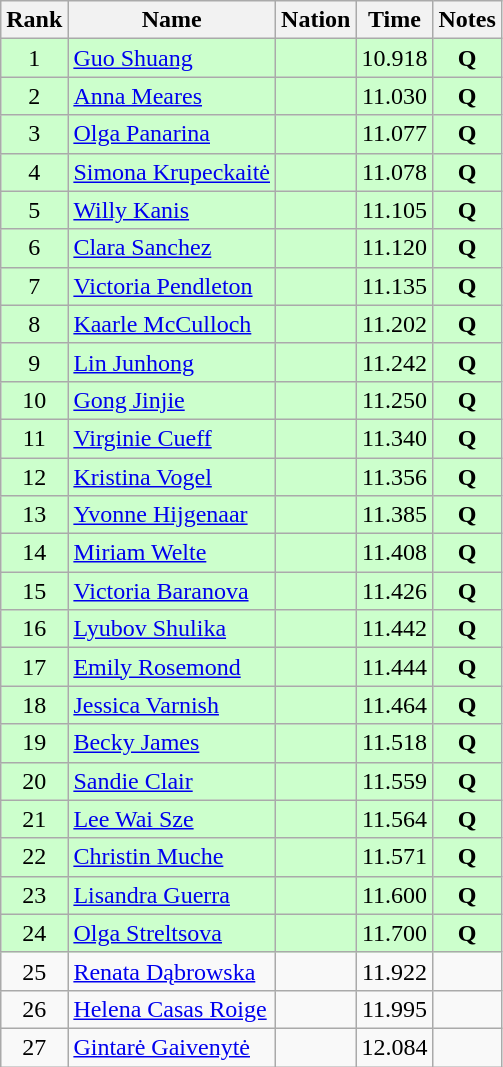<table class="wikitable sortable" style="text-align:center">
<tr>
<th>Rank</th>
<th>Name</th>
<th>Nation</th>
<th>Time</th>
<th>Notes</th>
</tr>
<tr style="background: #ccffcc;">
<td>1</td>
<td align=left><a href='#'>Guo Shuang</a></td>
<td align=left></td>
<td>10.918</td>
<td><strong>Q</strong></td>
</tr>
<tr style="background: #ccffcc;">
<td>2</td>
<td align=left><a href='#'>Anna Meares</a></td>
<td align=left></td>
<td>11.030</td>
<td><strong>Q</strong></td>
</tr>
<tr style="background: #ccffcc;">
<td>3</td>
<td align=left><a href='#'>Olga Panarina</a></td>
<td align=left></td>
<td>11.077</td>
<td><strong>Q</strong></td>
</tr>
<tr style="background: #ccffcc;">
<td>4</td>
<td align=left><a href='#'>Simona Krupeckaitė</a></td>
<td align=left></td>
<td>11.078</td>
<td><strong>Q</strong></td>
</tr>
<tr style="background: #ccffcc;">
<td>5</td>
<td align=left><a href='#'>Willy Kanis</a></td>
<td align=left></td>
<td>11.105</td>
<td><strong>Q</strong></td>
</tr>
<tr style="background: #ccffcc;">
<td>6</td>
<td align=left><a href='#'>Clara Sanchez</a></td>
<td align=left></td>
<td>11.120</td>
<td><strong>Q</strong></td>
</tr>
<tr style="background: #ccffcc;">
<td>7</td>
<td align=left><a href='#'>Victoria Pendleton</a></td>
<td align=left></td>
<td>11.135</td>
<td><strong>Q</strong></td>
</tr>
<tr style="background: #ccffcc;">
<td>8</td>
<td align=left><a href='#'>Kaarle McCulloch</a></td>
<td align=left></td>
<td>11.202</td>
<td><strong>Q</strong></td>
</tr>
<tr style="background: #ccffcc;">
<td>9</td>
<td align=left><a href='#'>Lin Junhong</a></td>
<td align=left></td>
<td>11.242</td>
<td><strong>Q</strong></td>
</tr>
<tr style="background: #ccffcc;">
<td>10</td>
<td align=left><a href='#'>Gong Jinjie</a></td>
<td align=left></td>
<td>11.250</td>
<td><strong>Q</strong></td>
</tr>
<tr style="background: #ccffcc;">
<td>11</td>
<td align=left><a href='#'>Virginie Cueff</a></td>
<td align=left></td>
<td>11.340</td>
<td><strong>Q</strong></td>
</tr>
<tr style="background: #ccffcc;">
<td>12</td>
<td align=left><a href='#'>Kristina Vogel</a></td>
<td align=left></td>
<td>11.356</td>
<td><strong>Q</strong></td>
</tr>
<tr style="background: #ccffcc;">
<td>13</td>
<td align=left><a href='#'>Yvonne Hijgenaar</a></td>
<td align=left></td>
<td>11.385</td>
<td><strong>Q</strong></td>
</tr>
<tr style="background: #ccffcc;">
<td>14</td>
<td align=left><a href='#'>Miriam Welte</a></td>
<td align=left></td>
<td>11.408</td>
<td><strong>Q</strong></td>
</tr>
<tr style="background: #ccffcc;">
<td>15</td>
<td align=left><a href='#'>Victoria Baranova</a></td>
<td align=left></td>
<td>11.426</td>
<td><strong>Q</strong></td>
</tr>
<tr style="background: #ccffcc;">
<td>16</td>
<td align=left><a href='#'>Lyubov Shulika</a></td>
<td align=left></td>
<td>11.442</td>
<td><strong>Q</strong></td>
</tr>
<tr style="background: #ccffcc;">
<td>17</td>
<td align=left><a href='#'>Emily Rosemond</a></td>
<td align=left></td>
<td>11.444</td>
<td><strong>Q</strong></td>
</tr>
<tr style="background: #ccffcc;">
<td>18</td>
<td align=left><a href='#'>Jessica Varnish</a></td>
<td align=left></td>
<td>11.464</td>
<td><strong>Q</strong></td>
</tr>
<tr style="background: #ccffcc;">
<td>19</td>
<td align=left><a href='#'>Becky James</a></td>
<td align=left></td>
<td>11.518</td>
<td><strong>Q</strong></td>
</tr>
<tr style="background: #ccffcc;">
<td>20</td>
<td align=left><a href='#'>Sandie Clair</a></td>
<td align=left></td>
<td>11.559</td>
<td><strong>Q</strong></td>
</tr>
<tr style="background: #ccffcc;">
<td>21</td>
<td align=left><a href='#'>Lee Wai Sze</a></td>
<td align=left></td>
<td>11.564</td>
<td><strong>Q</strong></td>
</tr>
<tr style="background: #ccffcc;">
<td>22</td>
<td align=left><a href='#'>Christin Muche</a></td>
<td align=left></td>
<td>11.571</td>
<td><strong>Q</strong></td>
</tr>
<tr style="background: #ccffcc;">
<td>23</td>
<td align=left><a href='#'>Lisandra Guerra</a></td>
<td align=left></td>
<td>11.600</td>
<td><strong>Q</strong></td>
</tr>
<tr style="background: #ccffcc;">
<td>24</td>
<td align=left><a href='#'>Olga Streltsova</a></td>
<td align=left></td>
<td>11.700</td>
<td><strong>Q</strong></td>
</tr>
<tr>
<td>25</td>
<td align=left><a href='#'>Renata Dąbrowska</a></td>
<td align=left></td>
<td>11.922</td>
<td></td>
</tr>
<tr>
<td>26</td>
<td align=left><a href='#'>Helena Casas Roige</a></td>
<td align=left></td>
<td>11.995</td>
<td></td>
</tr>
<tr>
<td>27</td>
<td align=left><a href='#'>Gintarė Gaivenytė</a></td>
<td align=left></td>
<td>12.084</td>
<td></td>
</tr>
</table>
